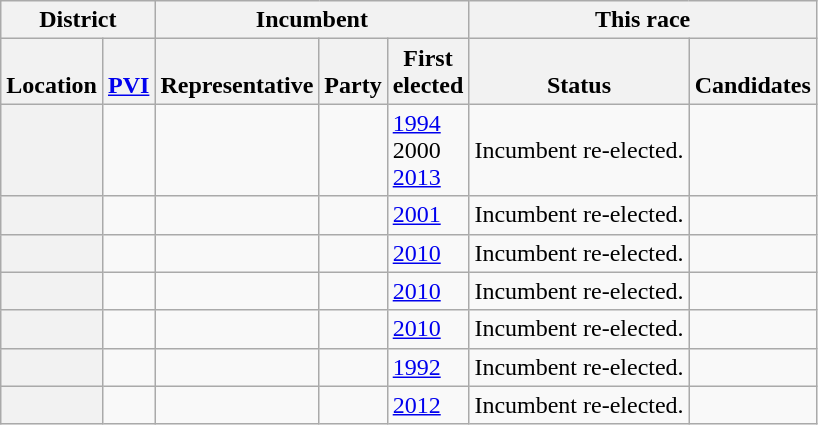<table class="wikitable sortable">
<tr valign=bottom>
<th colspan=2>District</th>
<th colspan=3>Incumbent</th>
<th colspan=2>This race</th>
</tr>
<tr valign=bottom>
<th>Location</th>
<th><a href='#'>PVI</a></th>
<th>Representative</th>
<th>Party</th>
<th>First<br>elected</th>
<th>Status</th>
<th>Candidates</th>
</tr>
<tr>
<th></th>
<td></td>
<td></td>
<td></td>
<td><a href='#'>1994</a><br>2000 <br><a href='#'>2013 </a></td>
<td>Incumbent re-elected.</td>
<td nowrap></td>
</tr>
<tr>
<th></th>
<td></td>
<td></td>
<td></td>
<td><a href='#'>2001 </a></td>
<td>Incumbent re-elected.</td>
<td nowrap></td>
</tr>
<tr>
<th></th>
<td></td>
<td></td>
<td></td>
<td><a href='#'>2010</a></td>
<td>Incumbent re-elected.</td>
<td nowrap></td>
</tr>
<tr>
<th></th>
<td></td>
<td></td>
<td></td>
<td><a href='#'>2010</a></td>
<td>Incumbent re-elected.</td>
<td nowrap></td>
</tr>
<tr>
<th></th>
<td></td>
<td></td>
<td></td>
<td><a href='#'>2010</a></td>
<td>Incumbent re-elected.</td>
<td nowrap></td>
</tr>
<tr>
<th></th>
<td></td>
<td></td>
<td></td>
<td><a href='#'>1992</a></td>
<td>Incumbent re-elected.</td>
<td nowrap></td>
</tr>
<tr>
<th></th>
<td></td>
<td></td>
<td></td>
<td><a href='#'>2012</a></td>
<td>Incumbent re-elected.</td>
<td nowrap></td>
</tr>
</table>
